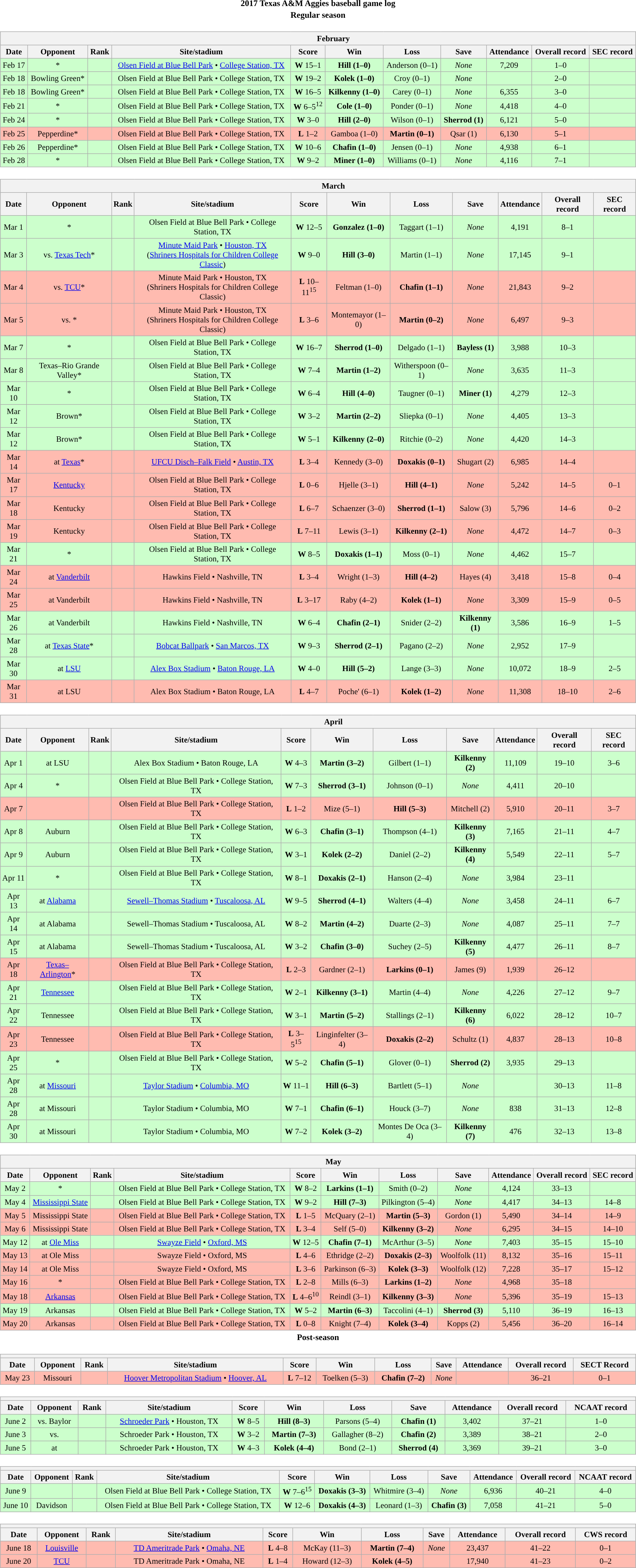<table class="toccolours" width=95% style="clear:both; margin:1.5em auto; text-align:center;">
<tr>
<th colspan=2>2017 Texas A&M Aggies baseball game log</th>
</tr>
<tr>
<th colspan=2>Regular season</th>
</tr>
<tr valign="top">
<td><br><table class="wikitable collapsible collapsed" style="margin:auto; width:100%; text-align:center; font-size:95%">
<tr>
<th colspan=12 style="padding-left:4em;">February</th>
</tr>
<tr>
<th>Date</th>
<th>Opponent</th>
<th>Rank</th>
<th>Site/stadium</th>
<th>Score</th>
<th>Win</th>
<th>Loss</th>
<th>Save</th>
<th>Attendance</th>
<th>Overall record</th>
<th>SEC record</th>
</tr>
<tr bgcolor=ccffcc>
<td>Feb 17</td>
<td>*</td>
<td></td>
<td><a href='#'>Olsen Field at Blue Bell Park</a> • <a href='#'>College Station, TX</a></td>
<td><strong>W</strong> 15–1</td>
<td><strong>Hill (1–0)</strong></td>
<td>Anderson (0–1)</td>
<td><em>None</em></td>
<td>7,209</td>
<td>1–0</td>
<td></td>
</tr>
<tr bgcolor=ccffcc>
<td>Feb 18</td>
<td>Bowling Green*</td>
<td></td>
<td>Olsen Field at Blue Bell Park • College Station, TX</td>
<td><strong>W</strong> 19–2</td>
<td><strong>Kolek (1–0)</strong></td>
<td>Croy (0–1)</td>
<td><em>None</em></td>
<td></td>
<td>2–0</td>
<td></td>
</tr>
<tr bgcolor=ccffcc>
<td>Feb 18</td>
<td>Bowling Green*</td>
<td></td>
<td>Olsen Field at Blue Bell Park • College Station, TX</td>
<td><strong>W</strong> 16–5</td>
<td><strong>Kilkenny (1–0)</strong></td>
<td>Carey (0–1)</td>
<td><em>None</em></td>
<td>6,355</td>
<td>3–0</td>
<td></td>
</tr>
<tr bgcolor=ccffcc>
<td>Feb 21</td>
<td>*</td>
<td></td>
<td>Olsen Field at Blue Bell Park • College Station, TX</td>
<td><strong>W</strong> 6–5<sup>12</sup></td>
<td><strong>Cole (1–0)</strong></td>
<td>Ponder (0–1)</td>
<td><em>None</em></td>
<td>4,418</td>
<td>4–0</td>
<td></td>
</tr>
<tr bgcolor=ccffcc>
<td>Feb 24</td>
<td>*</td>
<td></td>
<td>Olsen Field at Blue Bell Park • College Station, TX</td>
<td><strong>W</strong> 3–0</td>
<td><strong>Hill (2–0)</strong></td>
<td>Wilson (0–1)</td>
<td><strong>Sherrod (1)</strong></td>
<td>6,121</td>
<td>5–0</td>
<td></td>
</tr>
<tr bgcolor=ffbbb>
<td>Feb 25</td>
<td>Pepperdine*</td>
<td></td>
<td>Olsen Field at Blue Bell Park • College Station, TX</td>
<td><strong>L</strong> 1–2</td>
<td>Gamboa (1–0)</td>
<td><strong>Martin (0–1)</strong></td>
<td>Qsar (1)</td>
<td>6,130</td>
<td>5–1</td>
<td></td>
</tr>
<tr bgcolor=ccffcc>
<td>Feb 26</td>
<td>Pepperdine*</td>
<td></td>
<td>Olsen Field at Blue Bell Park • College Station, TX</td>
<td><strong>W</strong> 10–6</td>
<td><strong>Chafin (1–0)</strong></td>
<td>Jensen (0–1)</td>
<td><em>None</em></td>
<td>4,938</td>
<td>6–1</td>
<td></td>
</tr>
<tr bgcolor=ccffcc>
<td>Feb 28</td>
<td>*</td>
<td></td>
<td>Olsen Field at Blue Bell Park • College Station, TX</td>
<td><strong>W</strong> 9–2</td>
<td><strong>Miner (1–0)</strong></td>
<td>Williams (0–1)</td>
<td><em>None</em></td>
<td>4,116</td>
<td>7–1</td>
<td></td>
</tr>
</table>
</td>
</tr>
<tr>
<td><br><table class="wikitable collapsible collapsed" style="margin:auto; width:100%; text-align:center; font-size:95%">
<tr>
<th colspan=12 style="padding-left:4em;">March</th>
</tr>
<tr>
<th>Date</th>
<th>Opponent</th>
<th>Rank</th>
<th>Site/stadium</th>
<th>Score</th>
<th>Win</th>
<th>Loss</th>
<th>Save</th>
<th>Attendance</th>
<th>Overall record</th>
<th>SEC record</th>
</tr>
<tr bgcolor=ccffcc>
<td>Mar 1</td>
<td>*</td>
<td></td>
<td>Olsen Field at Blue Bell Park • College Station, TX</td>
<td><strong>W</strong> 12–5</td>
<td><strong>Gonzalez (1–0)</strong></td>
<td>Taggart (1–1)</td>
<td><em>None</em></td>
<td>4,191</td>
<td>8–1</td>
<td></td>
</tr>
<tr bgcolor=ccffcc>
<td>Mar 3</td>
<td>vs. <a href='#'>Texas Tech</a>*</td>
<td></td>
<td><a href='#'>Minute Maid Park</a> • <a href='#'>Houston, TX</a><br>(<a href='#'>Shriners Hospitals for Children College Classic</a>)</td>
<td><strong>W</strong> 9–0</td>
<td><strong>Hill (3–0)</strong></td>
<td>Martin (1–1)</td>
<td><em>None</em></td>
<td>17,145</td>
<td>9–1</td>
<td></td>
</tr>
<tr bgcolor=ffbbb>
<td>Mar 4</td>
<td>vs. <a href='#'>TCU</a>*</td>
<td></td>
<td>Minute Maid Park • Houston, TX<br>(Shriners Hospitals for Children College Classic)</td>
<td><strong>L</strong> 10–11<sup>15</sup></td>
<td>Feltman (1–0)</td>
<td><strong>Chafin (1–1)</strong></td>
<td><em>None</em></td>
<td>21,843</td>
<td>9–2</td>
<td></td>
</tr>
<tr bgcolor=ffbbb>
<td>Mar 5</td>
<td>vs. *</td>
<td></td>
<td>Minute Maid Park • Houston, TX<br>(Shriners Hospitals for Children College Classic)</td>
<td><strong>L</strong> 3–6</td>
<td>Montemayor (1–0)</td>
<td><strong>Martin (0–2)</strong></td>
<td><em>None</em></td>
<td>6,497</td>
<td>9–3</td>
<td></td>
</tr>
<tr bgcolor=ccffcc>
<td>Mar 7</td>
<td>*</td>
<td></td>
<td>Olsen Field at Blue Bell Park • College Station, TX</td>
<td><strong>W</strong> 16–7</td>
<td><strong>Sherrod (1–0)</strong></td>
<td>Delgado (1–1)</td>
<td><strong>Bayless (1)</strong></td>
<td>3,988</td>
<td>10–3</td>
<td></td>
</tr>
<tr bgcolor=ccffcc>
<td>Mar 8</td>
<td>Texas–Rio Grande Valley*</td>
<td></td>
<td>Olsen Field at Blue Bell Park • College Station, TX</td>
<td><strong>W</strong> 7–4</td>
<td><strong>Martin (1–2)</strong></td>
<td>Witherspoon (0–1)</td>
<td><em>None</em></td>
<td>3,635</td>
<td>11–3</td>
<td></td>
</tr>
<tr bgcolor=ccffcc>
<td>Mar 10</td>
<td>*</td>
<td></td>
<td>Olsen Field at Blue Bell Park • College Station, TX</td>
<td><strong>W</strong> 6–4</td>
<td><strong>Hill (4–0)</strong></td>
<td>Taugner (0–1)</td>
<td><strong>Miner (1)</strong></td>
<td>4,279</td>
<td>12–3</td>
<td></td>
</tr>
<tr bgcolor=ccffcc>
<td>Mar 12</td>
<td>Brown*</td>
<td></td>
<td>Olsen Field at Blue Bell Park • College Station, TX</td>
<td><strong>W</strong> 3–2</td>
<td><strong>Martin (2–2)</strong></td>
<td>Sliepka (0–1)</td>
<td><em>None</em></td>
<td>4,405</td>
<td>13–3</td>
<td></td>
</tr>
<tr bgcolor=ccffcc>
<td>Mar 12</td>
<td>Brown*</td>
<td></td>
<td>Olsen Field at Blue Bell Park • College Station, TX</td>
<td><strong>W</strong> 5–1</td>
<td><strong>Kilkenny (2–0)</strong></td>
<td>Ritchie (0–2)</td>
<td><em>None</em></td>
<td>4,420</td>
<td>14–3</td>
<td></td>
</tr>
<tr bgcolor=ffbbb>
<td>Mar 14</td>
<td>at <a href='#'>Texas</a>*</td>
<td></td>
<td><a href='#'>UFCU Disch–Falk Field</a> • <a href='#'>Austin, TX</a></td>
<td><strong>L</strong> 3–4</td>
<td>Kennedy (3–0)</td>
<td><strong>Doxakis (0–1)</strong></td>
<td>Shugart (2)</td>
<td>6,985</td>
<td>14–4</td>
<td></td>
</tr>
<tr bgcolor=ffbbb>
<td>Mar 17</td>
<td><a href='#'>Kentucky</a></td>
<td></td>
<td>Olsen Field at Blue Bell Park • College Station, TX</td>
<td><strong>L</strong> 0–6</td>
<td>Hjelle (3–1)</td>
<td><strong>Hill (4–1)</strong></td>
<td><em>None</em></td>
<td>5,242</td>
<td>14–5</td>
<td>0–1</td>
</tr>
<tr bgcolor=ffbbb>
<td>Mar 18</td>
<td>Kentucky</td>
<td></td>
<td>Olsen Field at Blue Bell Park • College Station, TX</td>
<td><strong>L</strong> 6–7</td>
<td>Schaenzer (3–0)</td>
<td><strong>Sherrod (1–1)</strong></td>
<td>Salow (3)</td>
<td>5,796</td>
<td>14–6</td>
<td>0–2</td>
</tr>
<tr bgcolor=ffbbb>
<td>Mar 19</td>
<td>Kentucky</td>
<td></td>
<td>Olsen Field at Blue Bell Park • College Station, TX</td>
<td><strong>L</strong> 7–11</td>
<td>Lewis (3–1)</td>
<td><strong>Kilkenny (2–1)</strong></td>
<td><em>None</em></td>
<td>4,472</td>
<td>14–7</td>
<td>0–3</td>
</tr>
<tr bgcolor=ccffcc>
<td>Mar 21</td>
<td>*</td>
<td></td>
<td>Olsen Field at Blue Bell Park • College Station, TX</td>
<td><strong>W</strong> 8–5</td>
<td><strong>Doxakis (1–1)</strong></td>
<td>Moss (0–1)</td>
<td><em>None</em></td>
<td>4,462</td>
<td>15–7</td>
<td></td>
</tr>
<tr bgcolor=ffbbb>
<td>Mar 24</td>
<td>at <a href='#'>Vanderbilt</a></td>
<td></td>
<td>Hawkins Field • Nashville, TN</td>
<td><strong>L</strong> 3–4</td>
<td>Wright (1–3)</td>
<td><strong>Hill (4–2)</strong></td>
<td>Hayes (4)</td>
<td>3,418</td>
<td>15–8</td>
<td>0–4</td>
</tr>
<tr bgcolor=ffbbb>
<td>Mar 25</td>
<td>at Vanderbilt</td>
<td></td>
<td>Hawkins Field • Nashville, TN</td>
<td><strong>L</strong> 3–17</td>
<td>Raby (4–2)</td>
<td><strong>Kolek (1–1)</strong></td>
<td><em>None</em></td>
<td>3,309</td>
<td>15–9</td>
<td>0–5</td>
</tr>
<tr bgcolor=ccffcc>
<td>Mar 26</td>
<td>at Vanderbilt</td>
<td></td>
<td>Hawkins Field • Nashville, TN</td>
<td><strong>W</strong> 6–4</td>
<td><strong>Chafin (2–1)</strong></td>
<td>Snider (2–2)</td>
<td><strong>Kilkenny (1)</strong></td>
<td>3,586</td>
<td>16–9</td>
<td>1–5</td>
</tr>
<tr bgcolor=ccffcc>
<td>Mar 28</td>
<td>at <a href='#'>Texas State</a>*</td>
<td></td>
<td><a href='#'>Bobcat Ballpark</a> • <a href='#'>San Marcos, TX</a></td>
<td><strong>W</strong> 9–3</td>
<td><strong>Sherrod (2–1)</strong></td>
<td>Pagano (2–2)</td>
<td><em>None</em></td>
<td>2,952</td>
<td>17–9</td>
<td></td>
</tr>
<tr bgcolor=ccffcc>
<td>Mar 30</td>
<td>at <a href='#'>LSU</a></td>
<td></td>
<td><a href='#'>Alex Box Stadium</a> • <a href='#'>Baton Rouge, LA</a></td>
<td><strong>W</strong> 4–0</td>
<td><strong>Hill (5–2)</strong></td>
<td>Lange (3–3)</td>
<td><em>None</em></td>
<td>10,072</td>
<td>18–9</td>
<td>2–5</td>
</tr>
<tr bgcolor=ffbbb>
<td>Mar 31</td>
<td>at LSU</td>
<td></td>
<td>Alex Box Stadium • Baton Rouge, LA</td>
<td><strong>L</strong> 4–7</td>
<td>Poche' (6–1)</td>
<td><strong>Kolek (1–2)</strong></td>
<td><em>None</em></td>
<td>11,308</td>
<td>18–10</td>
<td>2–6</td>
</tr>
</table>
</td>
</tr>
<tr>
<td><br><table class="wikitable collapsible collapsed" style="margin:auto; width:100%; text-align:center; font-size:95%">
<tr>
<th colspan=12 style="padding-left:4em;">April</th>
</tr>
<tr>
<th>Date</th>
<th>Opponent</th>
<th>Rank</th>
<th>Site/stadium</th>
<th>Score</th>
<th>Win</th>
<th>Loss</th>
<th>Save</th>
<th>Attendance</th>
<th>Overall record</th>
<th>SEC record</th>
</tr>
<tr bgcolor=ccffcc>
<td>Apr 1</td>
<td>at LSU</td>
<td></td>
<td>Alex Box Stadium • Baton Rouge, LA</td>
<td><strong>W</strong> 4–3</td>
<td><strong>Martin (3–2)</strong></td>
<td>Gilbert (1–1)</td>
<td><strong>Kilkenny (2)</strong></td>
<td>11,109</td>
<td>19–10</td>
<td>3–6</td>
</tr>
<tr bgcolor=ccffcc>
<td>Apr 4</td>
<td>*</td>
<td></td>
<td>Olsen Field at Blue Bell Park • College Station, TX</td>
<td><strong>W</strong> 7–3</td>
<td><strong>Sherrod (3–1)</strong></td>
<td>Johnson (0–1)</td>
<td><em>None</em></td>
<td>4,411</td>
<td>20–10</td>
<td></td>
</tr>
<tr bgcolor=ffbbb>
<td>Apr 7</td>
<td></td>
<td></td>
<td>Olsen Field at Blue Bell Park • College Station, TX</td>
<td><strong>L</strong> 1–2</td>
<td>Mize (5–1)</td>
<td><strong>Hill (5–3)</strong></td>
<td>Mitchell (2)</td>
<td>5,910</td>
<td>20–11</td>
<td>3–7</td>
</tr>
<tr bgcolor=ccffcc>
<td>Apr 8</td>
<td>Auburn</td>
<td></td>
<td>Olsen Field at Blue Bell Park • College Station, TX</td>
<td><strong>W</strong> 6–3</td>
<td><strong>Chafin (3–1)</strong></td>
<td>Thompson (4–1)</td>
<td><strong>Kilkenny (3)</strong></td>
<td>7,165</td>
<td>21–11</td>
<td>4–7</td>
</tr>
<tr bgcolor=ccffcc>
<td>Apr 9</td>
<td>Auburn</td>
<td></td>
<td>Olsen Field at Blue Bell Park • College Station, TX</td>
<td><strong>W</strong> 3–1</td>
<td><strong>Kolek (2–2)</strong></td>
<td>Daniel (2–2)</td>
<td><strong>Kilkenny (4)</strong></td>
<td>5,549</td>
<td>22–11</td>
<td>5–7</td>
</tr>
<tr bgcolor=ccffcc>
<td>Apr 11</td>
<td>*</td>
<td></td>
<td>Olsen Field at Blue Bell Park • College Station, TX</td>
<td><strong>W</strong> 8–1</td>
<td><strong>Doxakis (2–1)</strong></td>
<td>Hanson (2–4)</td>
<td><em>None</em></td>
<td>3,984</td>
<td>23–11</td>
<td></td>
</tr>
<tr bgcolor=ccffcc>
<td>Apr 13</td>
<td>at <a href='#'>Alabama</a></td>
<td></td>
<td><a href='#'>Sewell–Thomas Stadium</a> • <a href='#'>Tuscaloosa, AL</a></td>
<td><strong>W</strong> 9–5</td>
<td><strong>Sherrod (4–1)</strong></td>
<td>Walters (4–4)</td>
<td><em>None</em></td>
<td>3,458</td>
<td>24–11</td>
<td>6–7</td>
</tr>
<tr bgcolor=ccffcc>
<td>Apr 14</td>
<td>at Alabama</td>
<td></td>
<td>Sewell–Thomas Stadium • Tuscaloosa, AL</td>
<td><strong>W</strong> 8–2</td>
<td><strong>Martin (4–2)</strong></td>
<td>Duarte (2–3)</td>
<td><em>None</em></td>
<td>4,087</td>
<td>25–11</td>
<td>7–7</td>
</tr>
<tr bgcolor=ccffcc>
<td>Apr 15</td>
<td>at Alabama</td>
<td></td>
<td>Sewell–Thomas Stadium • Tuscaloosa, AL</td>
<td><strong>W</strong> 3–2</td>
<td><strong>Chafin (3–0)</strong></td>
<td>Suchey (2–5)</td>
<td><strong>Kilkenny (5)</strong></td>
<td>4,477</td>
<td>26–11</td>
<td>8–7</td>
</tr>
<tr bgcolor=ffbbb>
<td>Apr 18</td>
<td><a href='#'>Texas–Arlington</a>*</td>
<td></td>
<td>Olsen Field at Blue Bell Park • College Station, TX</td>
<td><strong>L</strong> 2–3</td>
<td>Gardner (2–1)</td>
<td><strong>Larkins (0–1)</strong></td>
<td>James (9)</td>
<td>1,939</td>
<td>26–12</td>
<td></td>
</tr>
<tr bgcolor=ccffcc>
<td>Apr 21</td>
<td><a href='#'>Tennessee</a></td>
<td></td>
<td>Olsen Field at Blue Bell Park • College Station, TX</td>
<td><strong>W</strong> 2–1</td>
<td><strong>Kilkenny (3–1)</strong></td>
<td>Martin (4–4)</td>
<td><em>None</em></td>
<td>4,226</td>
<td>27–12</td>
<td>9–7</td>
</tr>
<tr bgcolor=ccffcc>
<td>Apr 22</td>
<td>Tennessee</td>
<td></td>
<td>Olsen Field at Blue Bell Park • College Station, TX</td>
<td><strong>W</strong> 3–1</td>
<td><strong>Martin (5–2)</strong></td>
<td>Stallings (2–1)</td>
<td><strong>Kilkenny (6)</strong></td>
<td>6,022</td>
<td>28–12</td>
<td>10–7</td>
</tr>
<tr bgcolor=ffbbb>
<td>Apr 23</td>
<td>Tennessee</td>
<td></td>
<td>Olsen Field at Blue Bell Park • College Station, TX</td>
<td><strong>L</strong> 3–5<sup>15</sup></td>
<td>Linginfelter (3–4)</td>
<td><strong>Doxakis (2–2)</strong></td>
<td>Schultz (1)</td>
<td>4,837</td>
<td>28–13</td>
<td>10–8</td>
</tr>
<tr bgcolor=ccffcc>
<td>Apr 25</td>
<td>*</td>
<td></td>
<td>Olsen Field at Blue Bell Park • College Station, TX</td>
<td><strong>W</strong> 5–2</td>
<td><strong>Chafin (5–1)</strong></td>
<td>Glover (0–1)</td>
<td><strong>Sherrod (2)</strong></td>
<td>3,935</td>
<td>29–13</td>
<td></td>
</tr>
<tr bgcolor=ccffcc>
<td>Apr 28</td>
<td>at <a href='#'>Missouri</a></td>
<td></td>
<td><a href='#'>Taylor Stadium</a> • <a href='#'>Columbia, MO</a></td>
<td><strong>W</strong> 11–1</td>
<td><strong>Hill (6–3)</strong></td>
<td>Bartlett (5–1)</td>
<td><em>None</em></td>
<td></td>
<td>30–13</td>
<td>11–8</td>
</tr>
<tr bgcolor=ccffcc>
<td>Apr 28</td>
<td>at Missouri</td>
<td></td>
<td>Taylor Stadium • Columbia, MO</td>
<td><strong>W</strong> 7–1</td>
<td><strong>Chafin (6–1)</strong></td>
<td>Houck (3–7)</td>
<td><em>None</em></td>
<td>838</td>
<td>31–13</td>
<td>12–8</td>
</tr>
<tr bgcolor=ccffcc>
<td>Apr 30</td>
<td>at Missouri</td>
<td></td>
<td>Taylor Stadium • Columbia, MO</td>
<td><strong>W</strong> 7–2</td>
<td><strong>Kolek (3–2)</strong></td>
<td>Montes De Oca (3–4)</td>
<td><strong>Kilkenny (7)</strong></td>
<td>476</td>
<td>32–13</td>
<td>13–8</td>
</tr>
</table>
</td>
</tr>
<tr>
<td><br><table class="wikitable collapsible collapsed" style="margin:auto; width:100%; text-align:center; font-size:95%">
<tr>
<th colspan=12 style="padding-left:4em;">May</th>
</tr>
<tr>
<th>Date</th>
<th>Opponent</th>
<th>Rank</th>
<th>Site/stadium</th>
<th>Score</th>
<th>Win</th>
<th>Loss</th>
<th>Save</th>
<th>Attendance</th>
<th>Overall record</th>
<th>SEC record</th>
</tr>
<tr bgcolor=ccffcc>
<td>May 2</td>
<td>*</td>
<td></td>
<td>Olsen Field at Blue Bell Park • College Station, TX</td>
<td><strong>W</strong> 8–2</td>
<td><strong>Larkins (1–1)</strong></td>
<td>Smith (0–2)</td>
<td><em>None</em></td>
<td>4,124</td>
<td>33–13</td>
<td></td>
</tr>
<tr bgcolor=ccffcc>
<td>May 4</td>
<td><a href='#'>Mississippi State</a></td>
<td></td>
<td>Olsen Field at Blue Bell Park • College Station, TX</td>
<td><strong>W</strong> 9–2</td>
<td><strong>Hill (7–3)</strong></td>
<td>Pilkington (5–4)</td>
<td><em>None</em></td>
<td>4,417</td>
<td>34–13</td>
<td>14–8</td>
</tr>
<tr bgcolor=ffbbb>
<td>May 5</td>
<td>Mississippi State</td>
<td></td>
<td>Olsen Field at Blue Bell Park • College Station, TX</td>
<td><strong>L</strong> 1–5</td>
<td>McQuary (2–1)</td>
<td><strong>Martin (5–3)</strong></td>
<td>Gordon (1)</td>
<td>5,490</td>
<td>34–14</td>
<td>14–9</td>
</tr>
<tr bgcolor=ffbbb>
<td>May 6</td>
<td>Mississippi State</td>
<td></td>
<td>Olsen Field at Blue Bell Park • College Station, TX</td>
<td><strong>L</strong> 3–4</td>
<td>Self (5–0)</td>
<td><strong>Kilkenny (3–2)</strong></td>
<td><em>None</em></td>
<td>6,295</td>
<td>34–15</td>
<td>14–10</td>
</tr>
<tr bgcolor=ccffcc>
<td>May 12</td>
<td>at <a href='#'>Ole Miss</a></td>
<td></td>
<td><a href='#'>Swayze Field</a> • <a href='#'>Oxford, MS</a></td>
<td><strong>W</strong> 12–5</td>
<td><strong>Chafin (7–1)</strong></td>
<td>McArthur (3–5)</td>
<td><em>None</em></td>
<td>7,403</td>
<td>35–15</td>
<td>15–10</td>
</tr>
<tr bgcolor=ffbbb>
<td>May 13</td>
<td>at Ole Miss</td>
<td></td>
<td>Swayze Field • Oxford, MS</td>
<td><strong>L</strong> 4–6</td>
<td>Ethridge (2–2)</td>
<td><strong>Doxakis (2–3)</strong></td>
<td>Woolfolk (11)</td>
<td>8,132</td>
<td>35–16</td>
<td>15–11</td>
</tr>
<tr bgcolor=ffbbb>
<td>May 14</td>
<td>at Ole Miss</td>
<td></td>
<td>Swayze Field • Oxford, MS</td>
<td><strong>L</strong> 3–6</td>
<td>Parkinson (6–3)</td>
<td><strong>Kolek (3–3)</strong></td>
<td>Woolfolk (12)</td>
<td>7,228</td>
<td>35–17</td>
<td>15–12</td>
</tr>
<tr bgcolor=ffbbb>
<td>May 16</td>
<td>*</td>
<td></td>
<td>Olsen Field at Blue Bell Park • College Station, TX</td>
<td><strong>L</strong> 2–8</td>
<td>Mills (6–3)</td>
<td><strong>Larkins (1–2)</strong></td>
<td><em>None</em></td>
<td>4,968</td>
<td>35–18</td>
<td></td>
</tr>
<tr bgcolor=ffbbb>
<td>May 18</td>
<td><a href='#'>Arkansas</a></td>
<td></td>
<td>Olsen Field at Blue Bell Park • College Station, TX</td>
<td><strong>L</strong> 4–6<sup>10</sup></td>
<td>Reindl (3–1)</td>
<td><strong>Kilkenny (3–3)</strong></td>
<td><em>None</em></td>
<td>5,396</td>
<td>35–19</td>
<td>15–13</td>
</tr>
<tr bgcolor=ccffcc>
<td>May 19</td>
<td>Arkansas</td>
<td></td>
<td>Olsen Field at Blue Bell Park • College Station, TX</td>
<td><strong>W</strong> 5–2</td>
<td><strong>Martin (6–3)</strong></td>
<td>Taccolini (4–1)</td>
<td><strong>Sherrod (3)</strong></td>
<td>5,110</td>
<td>36–19</td>
<td>16–13</td>
</tr>
<tr bgcolor=ffbbb>
<td>May 20</td>
<td>Arkansas</td>
<td></td>
<td>Olsen Field at Blue Bell Park • College Station, TX</td>
<td><strong>L</strong> 0–8</td>
<td>Knight (7–4)</td>
<td><strong>Kolek (3–4)</strong></td>
<td>Kopps (2)</td>
<td>5,456</td>
<td>36–20</td>
<td>16–14</td>
</tr>
</table>
</td>
</tr>
<tr>
<th colspan=2>Post-season</th>
</tr>
<tr>
<td><br><table class="wikitable collapsible collapsed" style="margin:auto; width:100%; text-align:center; font-size:95%">
<tr>
<th colspan=12 style="padding-left:4em;"></th>
</tr>
<tr>
<th>Date</th>
<th>Opponent</th>
<th>Rank</th>
<th>Site/stadium</th>
<th>Score</th>
<th>Win</th>
<th>Loss</th>
<th>Save</th>
<th>Attendance</th>
<th>Overall record</th>
<th>SECT Record</th>
</tr>
<tr bgcolor=ffbbb>
<td>May 23</td>
<td>Missouri</td>
<td></td>
<td><a href='#'>Hoover Metropolitan Stadium</a> • <a href='#'>Hoover, AL</a></td>
<td><strong>L</strong> 7–12</td>
<td>Toelken (5–3)</td>
<td><strong>Chafin (7–2)</strong></td>
<td><em>None</em></td>
<td></td>
<td>36–21</td>
<td>0–1</td>
</tr>
</table>
</td>
</tr>
<tr>
<td><br><table class="wikitable collapsible collapsed" style="margin:auto; width:100%; text-align:center; font-size:95%">
<tr>
<th colspan=12 style="padding-left:4em;"></th>
</tr>
<tr>
<th>Date</th>
<th>Opponent</th>
<th>Rank</th>
<th>Site/stadium</th>
<th>Score</th>
<th>Win</th>
<th>Loss</th>
<th>Save</th>
<th>Attendance</th>
<th>Overall record</th>
<th>NCAAT record</th>
</tr>
<tr bgcolor=ccffcc>
<td>June 2</td>
<td>vs.  Baylor</td>
<td></td>
<td><a href='#'>Schroeder Park</a> • Houston, TX</td>
<td><strong>W</strong> 8–5</td>
<td><strong>Hill (8–3)</strong></td>
<td>Parsons (5–4)</td>
<td><strong>Chafin (1)</strong></td>
<td>3,402</td>
<td>37–21</td>
<td>1–0</td>
</tr>
<tr bgcolor=ccffcc>
<td>June 3</td>
<td>vs. </td>
<td></td>
<td>Schroeder Park • Houston, TX</td>
<td><strong>W</strong> 3–2</td>
<td><strong>Martin (7–3)</strong></td>
<td>Gallagher (8–2)</td>
<td><strong>Chafin (2)</strong></td>
<td>3,389</td>
<td>38–21</td>
<td>2–0</td>
</tr>
<tr bgcolor=ccffcc>
<td>June 5</td>
<td>at </td>
<td></td>
<td>Schroeder Park • Houston, TX</td>
<td><strong>W</strong> 4–3</td>
<td><strong>Kolek (4–4)</strong></td>
<td>Bond (2–1)</td>
<td><strong>Sherrod (4)</strong></td>
<td>3,369</td>
<td>39–21</td>
<td>3–0</td>
</tr>
</table>
</td>
</tr>
<tr>
<td><br><table class="wikitable collapsible collapsed" style="margin:auto; width:100%; text-align:center; font-size:95%">
<tr>
<th colspan=12 style="padding-left:4em;"></th>
</tr>
<tr>
<th>Date</th>
<th>Opponent</th>
<th>Rank</th>
<th>Site/stadium</th>
<th>Score</th>
<th>Win</th>
<th>Loss</th>
<th>Save</th>
<th>Attendance</th>
<th>Overall record</th>
<th>NCAAT record</th>
</tr>
<tr bgcolor=ccffcc>
<td>June 9</td>
<td></td>
<td></td>
<td>Olsen Field at Blue Bell Park • College Station, TX</td>
<td><strong>W</strong> 7–6<sup>15</sup></td>
<td><strong>Doxakis (3–3)</strong></td>
<td>Whitmire (3–4)</td>
<td><em>None</em></td>
<td>6,936</td>
<td>40–21</td>
<td>4–0</td>
</tr>
<tr bgcolor=ccffcc>
<td>June 10</td>
<td>Davidson</td>
<td></td>
<td>Olsen Field at Blue Bell Park • College Station, TX</td>
<td><strong>W</strong> 12–6</td>
<td><strong>Doxakis (4–3)</strong></td>
<td>Leonard (1–3)</td>
<td><strong>Chafin (3)</strong></td>
<td>7,058</td>
<td>41–21</td>
<td>5–0</td>
</tr>
</table>
</td>
</tr>
<tr>
<td><br><table class="wikitable collapsible" style="margin:auto; width:100%; text-align:center; font-size:95%">
<tr>
<th colspan=12 style="padding-left:4em;"></th>
</tr>
<tr>
<th>Date</th>
<th>Opponent</th>
<th>Rank</th>
<th>Site/stadium</th>
<th>Score</th>
<th>Win</th>
<th>Loss</th>
<th>Save</th>
<th>Attendance</th>
<th>Overall record</th>
<th>CWS record</th>
</tr>
<tr bgcolor=ffbbb>
<td>June 18</td>
<td><a href='#'>Louisville</a></td>
<td></td>
<td><a href='#'>TD Ameritrade Park</a> • <a href='#'>Omaha, NE</a></td>
<td><strong>L</strong> 4–8</td>
<td>McKay (11–3)</td>
<td><strong>Martin (7–4)</strong></td>
<td><em>None</em></td>
<td>23,437</td>
<td>41–22</td>
<td>0–1</td>
</tr>
<tr bgcolor=ffbbb>
<td>June 20</td>
<td><a href='#'>TCU</a></td>
<td></td>
<td>TD Ameritrade Park • Omaha, NE</td>
<td><strong>L</strong> 1–4</td>
<td>Howard (12–3)</td>
<td><strong>Kolek (4–5)</strong></td>
<td></td>
<td>17,940</td>
<td>41–23</td>
<td>0–2</td>
</tr>
</table>
</td>
</tr>
</table>
